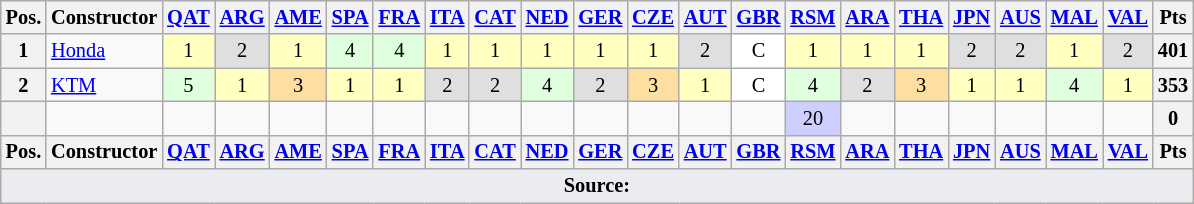<table class="wikitable" style="font-size: 85%; text-align:center">
<tr valign="top">
<th valign="middle">Pos.</th>
<th valign="middle">Constructor</th>
<th><a href='#'>QAT</a><br></th>
<th><a href='#'>ARG</a><br></th>
<th><a href='#'>AME</a><br></th>
<th><a href='#'>SPA</a><br></th>
<th><a href='#'>FRA</a><br></th>
<th><a href='#'>ITA</a><br></th>
<th><a href='#'>CAT</a><br></th>
<th><a href='#'>NED</a><br></th>
<th><a href='#'>GER</a><br></th>
<th><a href='#'>CZE</a><br></th>
<th><a href='#'>AUT</a><br></th>
<th><a href='#'>GBR</a><br></th>
<th><a href='#'>RSM</a><br></th>
<th><a href='#'>ARA</a><br></th>
<th><a href='#'>THA</a><br></th>
<th><a href='#'>JPN</a><br></th>
<th><a href='#'>AUS</a><br></th>
<th><a href='#'>MAL</a><br></th>
<th><a href='#'>VAL</a><br></th>
<th valign="middle">Pts</th>
</tr>
<tr>
<th>1</th>
<td align="left"> <a href='#'>Honda</a></td>
<td style="background:#ffffbf;">1</td>
<td style="background:#dfdfdf;">2</td>
<td style="background:#ffffbf;">1</td>
<td style="background:#dfffdf;">4</td>
<td style="background:#dfffdf;">4</td>
<td style="background:#ffffbf;">1</td>
<td style="background:#ffffbf;">1</td>
<td style="background:#ffffbf;">1</td>
<td style="background:#ffffbf;">1</td>
<td style="background:#ffffbf;">1</td>
<td style="background:#dfdfdf;">2</td>
<td style="background:#ffffff;">C</td>
<td style="background:#ffffbf;">1</td>
<td style="background:#ffffbf;">1</td>
<td style="background:#ffffbf;">1</td>
<td style="background:#dfdfdf;">2</td>
<td style="background:#dfdfdf;">2</td>
<td style="background:#ffffbf;">1</td>
<td style="background:#dfdfdf;">2</td>
<th>401</th>
</tr>
<tr>
<th>2</th>
<td align="left"> <a href='#'>KTM</a></td>
<td style="background:#dfffdf;">5</td>
<td style="background:#ffffbf;">1</td>
<td style="background:#ffdf9f;">3</td>
<td style="background:#ffffbf;">1</td>
<td style="background:#ffffbf;">1</td>
<td style="background:#dfdfdf;">2</td>
<td style="background:#dfdfdf;">2</td>
<td style="background:#dfffdf;">4</td>
<td style="background:#dfdfdf;">2</td>
<td style="background:#ffdf9f;">3</td>
<td style="background:#ffffbf;">1</td>
<td style="background:#ffffff;">C</td>
<td style="background:#dfffdf;">4</td>
<td style="background:#dfdfdf;">2</td>
<td style="background:#ffdf9f;">3</td>
<td style="background:#ffffbf;">1</td>
<td style="background:#ffffbf;">1</td>
<td style="background:#dfffdf;">4</td>
<td style="background:#ffffbf;">1</td>
<th>353</th>
</tr>
<tr>
<th></th>
<td align="left"></td>
<td></td>
<td></td>
<td></td>
<td></td>
<td></td>
<td></td>
<td></td>
<td></td>
<td></td>
<td></td>
<td></td>
<td></td>
<td style="background:#cfcfff;">20</td>
<td></td>
<td></td>
<td></td>
<td></td>
<td></td>
<td></td>
<th>0</th>
</tr>
<tr valign="top">
<th valign="middle">Pos.</th>
<th valign="middle">Constructor</th>
<th><a href='#'>QAT</a><br></th>
<th><a href='#'>ARG</a><br></th>
<th><a href='#'>AME</a><br></th>
<th><a href='#'>SPA</a><br></th>
<th><a href='#'>FRA</a><br></th>
<th><a href='#'>ITA</a><br></th>
<th><a href='#'>CAT</a><br></th>
<th><a href='#'>NED</a><br></th>
<th><a href='#'>GER</a><br></th>
<th><a href='#'>CZE</a><br></th>
<th><a href='#'>AUT</a><br></th>
<th><a href='#'>GBR</a><br></th>
<th><a href='#'>RSM</a><br></th>
<th><a href='#'>ARA</a><br></th>
<th><a href='#'>THA</a><br></th>
<th><a href='#'>JPN</a><br></th>
<th><a href='#'>AUS</a><br></th>
<th><a href='#'>MAL</a><br></th>
<th><a href='#'>VAL</a><br></th>
<th valign="middle">Pts</th>
</tr>
<tr>
<td colspan="22" style="background-color:#EAECF0;text-align:center"><strong>Source:</strong></td>
</tr>
</table>
